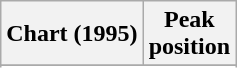<table class="wikitable sortable">
<tr>
<th>Chart (1995)</th>
<th>Peak<br>position</th>
</tr>
<tr>
</tr>
<tr>
</tr>
<tr>
</tr>
</table>
